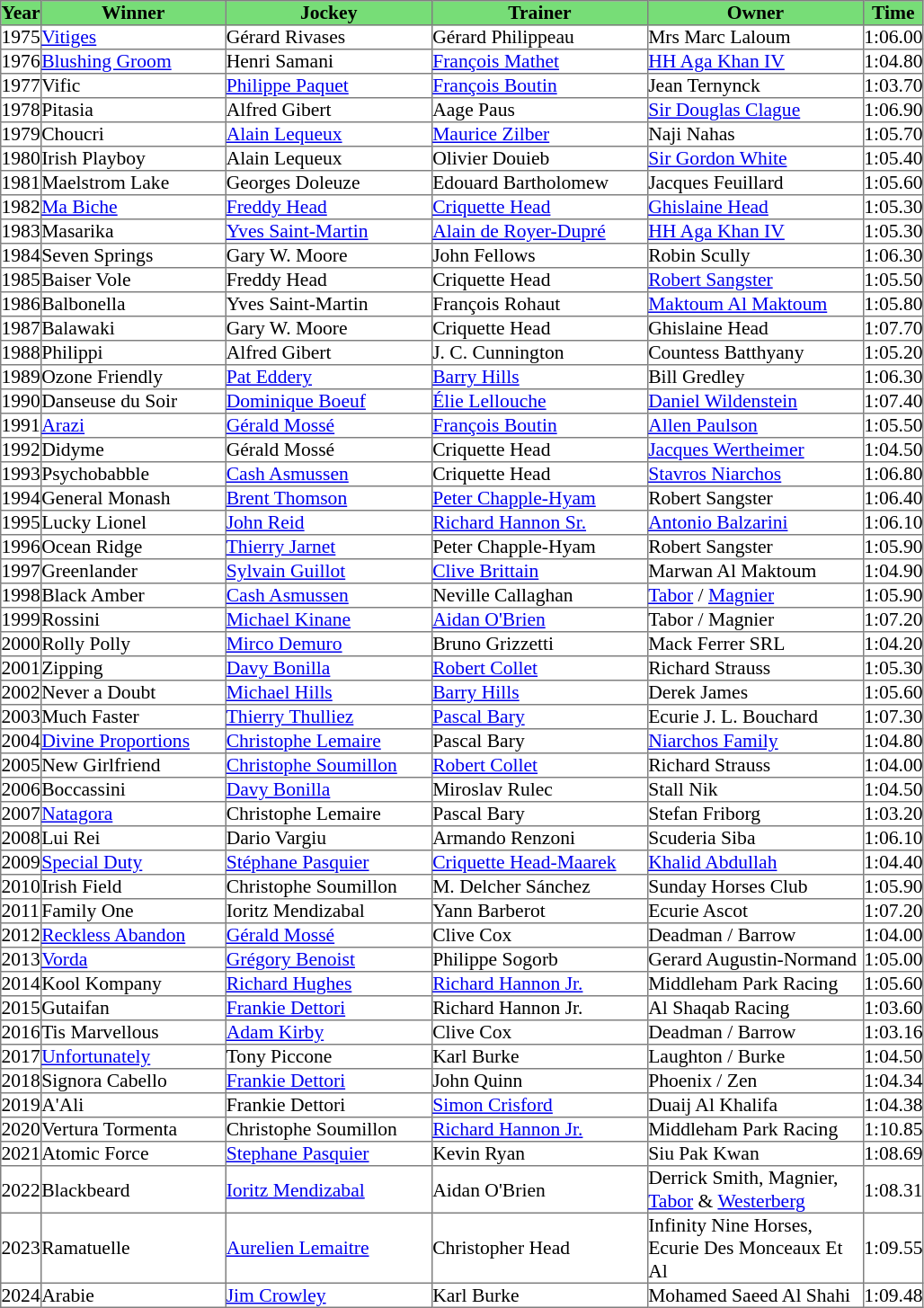<table class = "sortable" | border="1" cellpadding="0" style="border-collapse: collapse; font-size:90%">
<tr bgcolor="#77dd77" align="center">
<th>Year</th>
<th>Winner</th>
<th>Jockey</th>
<th>Trainer</th>
<th>Owner</th>
<th>Time</th>
</tr>
<tr>
<td>1975</td>
<td width=136px><a href='#'>Vitiges</a></td>
<td width=152px>Gérard Rivases</td>
<td width=159px>Gérard Philippeau</td>
<td width=159px>Mrs Marc Laloum</td>
<td>1:06.00</td>
</tr>
<tr>
<td>1976</td>
<td><a href='#'>Blushing Groom</a></td>
<td>Henri Samani</td>
<td><a href='#'>François Mathet</a></td>
<td><a href='#'>HH Aga Khan IV</a></td>
<td>1:04.80</td>
</tr>
<tr>
<td>1977</td>
<td>Vific </td>
<td><a href='#'>Philippe Paquet</a></td>
<td><a href='#'>François Boutin</a></td>
<td>Jean Ternynck</td>
<td>1:03.70</td>
</tr>
<tr>
<td>1978</td>
<td>Pitasia</td>
<td>Alfred Gibert</td>
<td>Aage Paus</td>
<td><a href='#'>Sir Douglas Clague</a></td>
<td>1:06.90</td>
</tr>
<tr>
<td>1979</td>
<td>Choucri</td>
<td><a href='#'>Alain Lequeux</a></td>
<td><a href='#'>Maurice Zilber</a></td>
<td>Naji Nahas</td>
<td>1:05.70</td>
</tr>
<tr>
<td>1980</td>
<td>Irish Playboy</td>
<td>Alain Lequeux</td>
<td>Olivier Douieb</td>
<td><a href='#'>Sir Gordon White</a></td>
<td>1:05.40</td>
</tr>
<tr>
<td>1981</td>
<td>Maelstrom Lake</td>
<td>Georges Doleuze</td>
<td>Edouard Bartholomew</td>
<td>Jacques Feuillard</td>
<td>1:05.60</td>
</tr>
<tr>
<td>1982</td>
<td><a href='#'>Ma Biche</a></td>
<td><a href='#'>Freddy Head</a></td>
<td><a href='#'>Criquette Head</a></td>
<td><a href='#'>Ghislaine Head</a></td>
<td>1:05.30</td>
</tr>
<tr>
<td>1983</td>
<td>Masarika</td>
<td><a href='#'>Yves Saint-Martin</a></td>
<td><a href='#'>Alain de Royer-Dupré</a></td>
<td><a href='#'>HH Aga Khan IV</a></td>
<td>1:05.30</td>
</tr>
<tr>
<td>1984</td>
<td>Seven Springs</td>
<td>Gary W. Moore</td>
<td>John Fellows</td>
<td>Robin Scully</td>
<td>1:06.30</td>
</tr>
<tr>
<td>1985</td>
<td>Baiser Vole</td>
<td>Freddy Head</td>
<td>Criquette Head</td>
<td><a href='#'>Robert Sangster</a></td>
<td>1:05.50</td>
</tr>
<tr>
<td>1986</td>
<td>Balbonella</td>
<td>Yves Saint-Martin</td>
<td>François Rohaut</td>
<td><a href='#'>Maktoum Al Maktoum</a></td>
<td>1:05.80</td>
</tr>
<tr>
<td>1987</td>
<td>Balawaki</td>
<td>Gary W. Moore</td>
<td>Criquette Head</td>
<td>Ghislaine Head</td>
<td>1:07.70</td>
</tr>
<tr>
<td>1988</td>
<td>Philippi</td>
<td>Alfred Gibert</td>
<td>J. C. Cunnington </td>
<td>Countess Batthyany</td>
<td>1:05.20</td>
</tr>
<tr>
<td>1989</td>
<td>Ozone Friendly</td>
<td><a href='#'>Pat Eddery</a></td>
<td><a href='#'>Barry Hills</a></td>
<td>Bill Gredley</td>
<td>1:06.30</td>
</tr>
<tr>
<td>1990</td>
<td>Danseuse du Soir</td>
<td><a href='#'>Dominique Boeuf</a></td>
<td><a href='#'>Élie Lellouche</a></td>
<td><a href='#'>Daniel Wildenstein</a></td>
<td>1:07.40</td>
</tr>
<tr>
<td>1991</td>
<td><a href='#'>Arazi</a></td>
<td><a href='#'>Gérald Mossé</a></td>
<td><a href='#'>François Boutin</a></td>
<td><a href='#'>Allen Paulson</a></td>
<td>1:05.50</td>
</tr>
<tr>
<td>1992</td>
<td>Didyme</td>
<td>Gérald Mossé</td>
<td>Criquette Head</td>
<td><a href='#'>Jacques Wertheimer</a></td>
<td>1:04.50</td>
</tr>
<tr>
<td>1993</td>
<td>Psychobabble</td>
<td><a href='#'>Cash Asmussen</a></td>
<td>Criquette Head</td>
<td><a href='#'>Stavros Niarchos</a></td>
<td>1:06.80</td>
</tr>
<tr>
<td>1994</td>
<td>General Monash</td>
<td><a href='#'>Brent Thomson</a></td>
<td><a href='#'>Peter Chapple-Hyam</a></td>
<td>Robert Sangster</td>
<td>1:06.40</td>
</tr>
<tr>
<td>1995</td>
<td>Lucky Lionel</td>
<td><a href='#'>John Reid</a></td>
<td><a href='#'>Richard Hannon Sr.</a></td>
<td><a href='#'>Antonio Balzarini</a></td>
<td>1:06.10</td>
</tr>
<tr>
<td>1996</td>
<td>Ocean Ridge</td>
<td><a href='#'>Thierry Jarnet</a></td>
<td>Peter Chapple-Hyam</td>
<td>Robert Sangster</td>
<td>1:05.90</td>
</tr>
<tr>
<td>1997</td>
<td>Greenlander</td>
<td><a href='#'>Sylvain Guillot</a></td>
<td><a href='#'>Clive Brittain</a></td>
<td>Marwan Al Maktoum</td>
<td>1:04.90</td>
</tr>
<tr>
<td>1998</td>
<td>Black Amber</td>
<td><a href='#'>Cash Asmussen</a></td>
<td>Neville Callaghan</td>
<td><a href='#'>Tabor</a> / <a href='#'>Magnier</a></td>
<td>1:05.90</td>
</tr>
<tr>
<td>1999</td>
<td>Rossini</td>
<td><a href='#'>Michael Kinane</a></td>
<td><a href='#'>Aidan O'Brien</a></td>
<td>Tabor / Magnier</td>
<td>1:07.20</td>
</tr>
<tr>
<td>2000</td>
<td>Rolly Polly</td>
<td><a href='#'>Mirco Demuro</a></td>
<td>Bruno Grizzetti</td>
<td>Mack Ferrer SRL</td>
<td>1:04.20</td>
</tr>
<tr>
<td>2001</td>
<td>Zipping</td>
<td><a href='#'>Davy Bonilla</a></td>
<td><a href='#'>Robert Collet</a></td>
<td>Richard Strauss</td>
<td>1:05.30</td>
</tr>
<tr>
<td>2002</td>
<td>Never a Doubt</td>
<td><a href='#'>Michael Hills</a></td>
<td><a href='#'>Barry Hills</a></td>
<td>Derek James</td>
<td>1:05.60</td>
</tr>
<tr>
<td>2003</td>
<td>Much Faster</td>
<td><a href='#'>Thierry Thulliez</a></td>
<td><a href='#'>Pascal Bary</a></td>
<td>Ecurie J. L. Bouchard</td>
<td>1:07.30</td>
</tr>
<tr>
<td>2004</td>
<td><a href='#'>Divine Proportions</a></td>
<td><a href='#'>Christophe Lemaire</a></td>
<td>Pascal Bary</td>
<td><a href='#'>Niarchos Family</a></td>
<td>1:04.80</td>
</tr>
<tr>
<td>2005</td>
<td>New Girlfriend</td>
<td><a href='#'>Christophe Soumillon</a></td>
<td><a href='#'>Robert Collet</a></td>
<td>Richard Strauss</td>
<td>1:04.00</td>
</tr>
<tr>
<td>2006</td>
<td>Boccassini</td>
<td><a href='#'>Davy Bonilla</a></td>
<td>Miroslav Rulec</td>
<td>Stall Nik</td>
<td>1:04.50</td>
</tr>
<tr>
<td>2007</td>
<td><a href='#'>Natagora</a></td>
<td>Christophe Lemaire</td>
<td>Pascal Bary</td>
<td>Stefan Friborg</td>
<td>1:03.20</td>
</tr>
<tr>
<td>2008</td>
<td>Lui Rei</td>
<td>Dario Vargiu</td>
<td>Armando Renzoni</td>
<td>Scuderia Siba</td>
<td>1:06.10</td>
</tr>
<tr>
<td>2009</td>
<td><a href='#'>Special Duty</a></td>
<td><a href='#'>Stéphane Pasquier</a></td>
<td><a href='#'>Criquette Head-Maarek</a></td>
<td><a href='#'>Khalid Abdullah</a></td>
<td>1:04.40</td>
</tr>
<tr>
<td>2010</td>
<td>Irish Field </td>
<td>Christophe Soumillon</td>
<td>M. Delcher Sánchez </td>
<td>Sunday Horses Club</td>
<td>1:05.90</td>
</tr>
<tr>
<td>2011</td>
<td>Family One</td>
<td>Ioritz Mendizabal</td>
<td>Yann Barberot</td>
<td>Ecurie Ascot</td>
<td>1:07.20</td>
</tr>
<tr>
<td>2012</td>
<td><a href='#'>Reckless Abandon</a></td>
<td><a href='#'>Gérald Mossé</a></td>
<td>Clive Cox</td>
<td>Deadman / Barrow </td>
<td>1:04.00</td>
</tr>
<tr>
<td>2013</td>
<td><a href='#'>Vorda</a></td>
<td><a href='#'>Grégory Benoist</a></td>
<td>Philippe Sogorb</td>
<td>Gerard Augustin-Normand</td>
<td>1:05.00</td>
</tr>
<tr>
<td>2014</td>
<td>Kool Kompany</td>
<td><a href='#'>Richard Hughes</a></td>
<td><a href='#'>Richard Hannon Jr.</a></td>
<td>Middleham Park Racing</td>
<td>1:05.60</td>
</tr>
<tr>
<td>2015</td>
<td>Gutaifan</td>
<td><a href='#'>Frankie Dettori</a></td>
<td>Richard Hannon Jr.</td>
<td>Al Shaqab Racing</td>
<td>1:03.60</td>
</tr>
<tr>
<td>2016</td>
<td>Tis Marvellous</td>
<td><a href='#'>Adam Kirby</a></td>
<td>Clive Cox</td>
<td>Deadman / Barrow </td>
<td>1:03.16</td>
</tr>
<tr>
<td>2017</td>
<td><a href='#'>Unfortunately</a></td>
<td>Tony Piccone</td>
<td>Karl Burke</td>
<td>Laughton / Burke </td>
<td>1:04.50</td>
</tr>
<tr>
<td>2018</td>
<td>Signora Cabello</td>
<td><a href='#'>Frankie Dettori</a></td>
<td>John Quinn</td>
<td>Phoenix / Zen </td>
<td>1:04.34</td>
</tr>
<tr>
<td>2019</td>
<td>A'Ali </td>
<td>Frankie Dettori</td>
<td><a href='#'>Simon Crisford</a></td>
<td>Duaij Al Khalifa</td>
<td>1:04.38</td>
</tr>
<tr>
<td>2020</td>
<td>Vertura Tormenta</td>
<td>Christophe Soumillon</td>
<td><a href='#'>Richard Hannon Jr.</a></td>
<td>Middleham Park Racing</td>
<td>1:10.85</td>
</tr>
<tr>
<td>2021</td>
<td>Atomic Force</td>
<td><a href='#'>Stephane Pasquier</a></td>
<td>Kevin Ryan</td>
<td>Siu Pak Kwan</td>
<td>1:08.69</td>
</tr>
<tr>
<td>2022</td>
<td>Blackbeard</td>
<td><a href='#'>Ioritz Mendizabal</a></td>
<td>Aidan O'Brien</td>
<td>Derrick Smith, Magnier, <a href='#'>Tabor</a> & <a href='#'>Westerberg</a></td>
<td>1:08.31</td>
</tr>
<tr>
<td>2023</td>
<td>Ramatuelle</td>
<td><a href='#'>Aurelien Lemaitre</a></td>
<td>Christopher Head</td>
<td>Infinity Nine Horses, Ecurie Des Monceaux Et Al</td>
<td>1:09.55</td>
</tr>
<tr>
<td>2024</td>
<td>Arabie</td>
<td><a href='#'>Jim Crowley</a></td>
<td>Karl Burke</td>
<td>Mohamed Saeed Al Shahi</td>
<td>1:09.48</td>
</tr>
</table>
